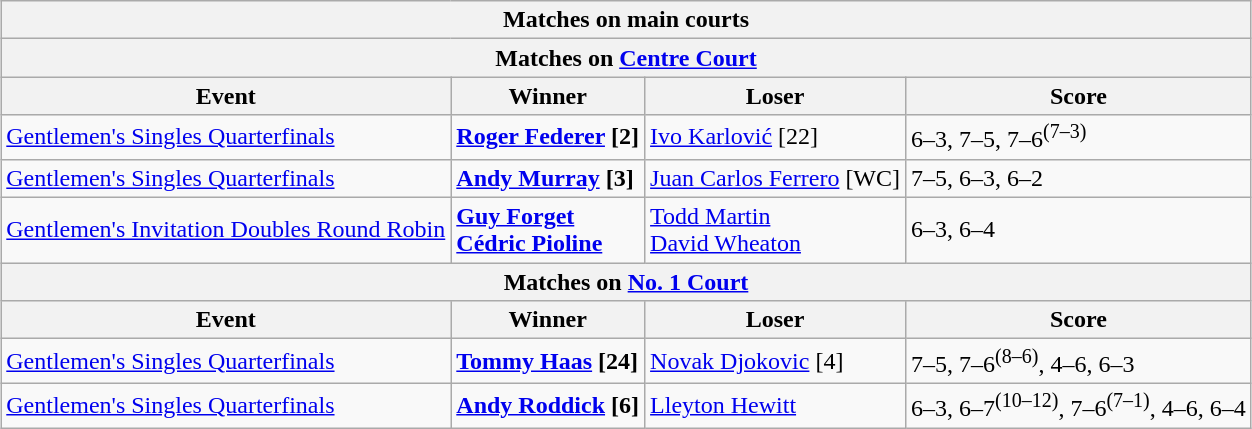<table class="wikitable collapsible uncollapsed" style="margin:auto;">
<tr>
<th colspan="4" style="white-space:nowrap;">Matches on main courts</th>
</tr>
<tr>
<th colspan="4">Matches on <a href='#'>Centre Court</a></th>
</tr>
<tr>
<th>Event</th>
<th>Winner</th>
<th>Loser</th>
<th>Score</th>
</tr>
<tr>
<td><a href='#'>Gentlemen's Singles Quarterfinals</a></td>
<td> <strong><a href='#'>Roger Federer</a> [2]</strong></td>
<td> <a href='#'>Ivo Karlović</a> [22]</td>
<td>6–3, 7–5, 7–6<sup>(7–3)</sup></td>
</tr>
<tr>
<td><a href='#'>Gentlemen's Singles Quarterfinals</a></td>
<td> <strong><a href='#'>Andy Murray</a> [3]</strong></td>
<td> <a href='#'>Juan Carlos Ferrero</a> [WC]</td>
<td>7–5, 6–3, 6–2</td>
</tr>
<tr>
<td><a href='#'>Gentlemen's Invitation Doubles Round Robin</a></td>
<td> <strong><a href='#'>Guy Forget</a></strong><br> <strong><a href='#'>Cédric Pioline</a></strong></td>
<td> <a href='#'>Todd Martin</a><br> <a href='#'>David Wheaton</a></td>
<td>6–3, 6–4</td>
</tr>
<tr>
<th colspan="4">Matches on <a href='#'>No. 1 Court</a></th>
</tr>
<tr>
<th>Event</th>
<th>Winner</th>
<th>Loser</th>
<th>Score</th>
</tr>
<tr>
<td><a href='#'>Gentlemen's Singles Quarterfinals</a></td>
<td> <strong><a href='#'>Tommy Haas</a> [24]</strong></td>
<td> <a href='#'>Novak Djokovic</a> [4]</td>
<td>7–5, 7–6<sup>(8–6)</sup>, 4–6, 6–3</td>
</tr>
<tr>
<td><a href='#'>Gentlemen's Singles Quarterfinals</a></td>
<td> <strong><a href='#'>Andy Roddick</a> [6]</strong></td>
<td> <a href='#'>Lleyton Hewitt</a></td>
<td>6–3, 6–7<sup>(10–12)</sup>, 7–6<sup>(7–1)</sup>, 4–6, 6–4</td>
</tr>
</table>
